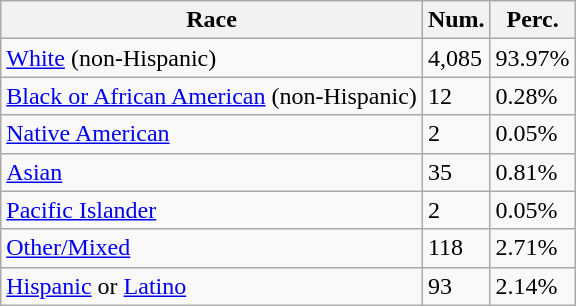<table class="wikitable">
<tr>
<th>Race</th>
<th>Num.</th>
<th>Perc.</th>
</tr>
<tr>
<td><a href='#'>White</a> (non-Hispanic)</td>
<td>4,085</td>
<td>93.97%</td>
</tr>
<tr>
<td><a href='#'>Black or African American</a> (non-Hispanic)</td>
<td>12</td>
<td>0.28%</td>
</tr>
<tr>
<td><a href='#'>Native American</a></td>
<td>2</td>
<td>0.05%</td>
</tr>
<tr>
<td><a href='#'>Asian</a></td>
<td>35</td>
<td>0.81%</td>
</tr>
<tr>
<td><a href='#'>Pacific Islander</a></td>
<td>2</td>
<td>0.05%</td>
</tr>
<tr>
<td><a href='#'>Other/Mixed</a></td>
<td>118</td>
<td>2.71%</td>
</tr>
<tr>
<td><a href='#'>Hispanic</a> or <a href='#'>Latino</a></td>
<td>93</td>
<td>2.14%</td>
</tr>
</table>
